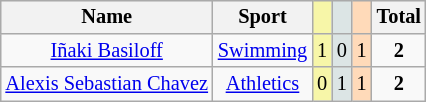<table class=wikitable style="font-size:85%; float:right; text-align:center">
<tr>
<th>Name</th>
<th>Sport</th>
<td bgcolor=F7F6A8></td>
<td bgcolor=DCE5E5></td>
<td bgcolor=FFDAB9></td>
<th>Total</th>
</tr>
<tr>
<td><a href='#'>Iñaki Basiloff</a></td>
<td><a href='#'>Swimming</a></td>
<td bgcolor=F7F6A8>1</td>
<td bgcolor=DCE5E5>0</td>
<td bgcolor=FFDAB9>1</td>
<td><strong>2</strong></td>
</tr>
<tr>
<td><a href='#'>Alexis Sebastian Chavez</a></td>
<td><a href='#'>Athletics</a></td>
<td bgcolor=F7F6A8>0</td>
<td bgcolor=DCE5E5>1</td>
<td bgcolor=FFDAB9>1</td>
<td><strong>2</strong></td>
</tr>
</table>
